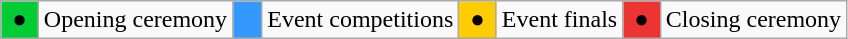<table class="wikitable">
<tr>
<td style="background:#0c3;"> ● </td>
<td>Opening ceremony</td>
<td style="background:#39f;">   </td>
<td>Event competitions</td>
<td style="background:#fc0;"> ● </td>
<td>Event finals</td>
<td style="background:#e33;"> ● </td>
<td>Closing ceremony</td>
</tr>
</table>
